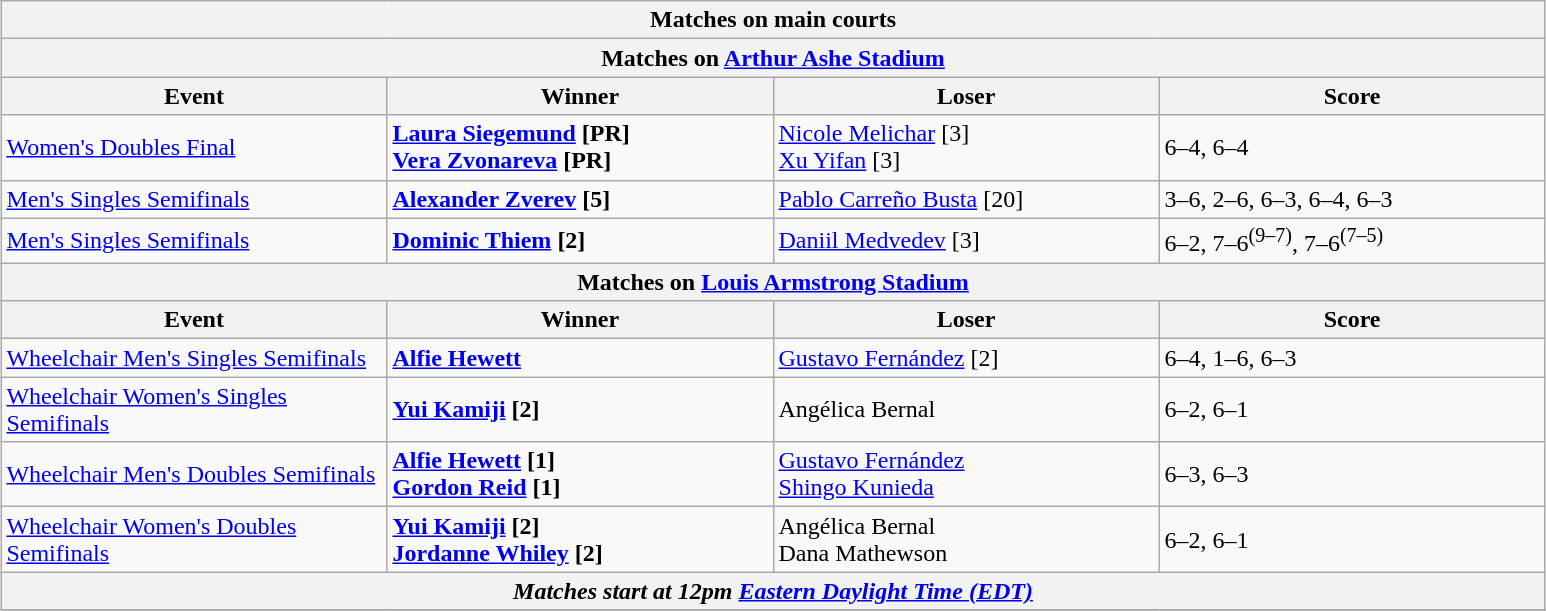<table class="wikitable" style="margin:auto;">
<tr>
<th colspan="4" style="white-space:nowrap;">Matches on main courts</th>
</tr>
<tr>
<th colspan="4"><strong>Matches on <a href='#'>Arthur Ashe Stadium</a></strong></th>
</tr>
<tr>
<th width=250>Event</th>
<th width=250>Winner</th>
<th width=250>Loser</th>
<th width=250>Score</th>
</tr>
<tr>
<td><a href='#'>Women's Doubles Final</a></td>
<td> <strong><a href='#'>Laura Siegemund</a> [PR] <br>  <a href='#'>Vera Zvonareva</a> [PR]</strong></td>
<td> <a href='#'>Nicole Melichar</a> [3] <br>  <a href='#'>Xu Yifan</a> [3]</td>
<td>6–4, 6–4</td>
</tr>
<tr>
<td><a href='#'>Men's Singles Semifinals</a></td>
<td><strong> <a href='#'>Alexander Zverev</a> [5]</strong></td>
<td> <a href='#'>Pablo Carreño Busta</a> [20]</td>
<td>3–6, 2–6, 6–3, 6–4, 6–3</td>
</tr>
<tr>
<td><a href='#'>Men's Singles Semifinals</a></td>
<td><strong> <a href='#'>Dominic Thiem</a> [2]</strong></td>
<td> <a href='#'>Daniil Medvedev</a> [3]</td>
<td>6–2, 7–6<sup>(9–7)</sup>, 7–6<sup>(7–5)</sup></td>
</tr>
<tr>
<th colspan="4"><strong>Matches on <a href='#'>Louis Armstrong Stadium</a></strong></th>
</tr>
<tr>
<th width=250>Event</th>
<th width=250>Winner</th>
<th width=250>Loser</th>
<th width=250>Score</th>
</tr>
<tr>
<td><a href='#'>Wheelchair Men's Singles Semifinals</a></td>
<td><strong> <a href='#'>Alfie Hewett</a></strong></td>
<td> <a href='#'>Gustavo Fernández</a> [2]</td>
<td>6–4, 1–6, 6–3</td>
</tr>
<tr>
<td><a href='#'>Wheelchair Women's Singles Semifinals</a></td>
<td><strong> <a href='#'>Yui Kamiji</a> [2]</strong></td>
<td> Angélica Bernal</td>
<td>6–2, 6–1</td>
</tr>
<tr>
<td><a href='#'>Wheelchair Men's Doubles Semifinals</a></td>
<td><strong> <a href='#'>Alfie Hewett</a> [1]</strong> <br>  <strong><a href='#'>Gordon Reid</a> [1]</strong></td>
<td> <a href='#'>Gustavo Fernández</a> <br>  <a href='#'>Shingo Kunieda</a></td>
<td>6–3, 6–3</td>
</tr>
<tr>
<td><a href='#'>Wheelchair Women's Doubles Semifinals</a></td>
<td><strong> <a href='#'>Yui Kamiji</a> [2]</strong> <br> <strong> <a href='#'>Jordanne Whiley</a> [2]</strong></td>
<td> Angélica Bernal <br>  Dana Mathewson</td>
<td>6–2, 6–1</td>
</tr>
<tr>
<th colspan=4><em>Matches start at 12pm <a href='#'>Eastern Daylight Time (EDT)</a></em></th>
</tr>
<tr>
</tr>
</table>
